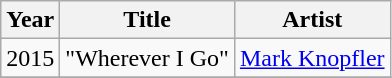<table class="wikitable sortable">
<tr>
<th>Year</th>
<th>Title</th>
<th>Artist</th>
</tr>
<tr>
<td>2015</td>
<td>"Wherever I Go"</td>
<td><a href='#'>Mark Knopfler</a></td>
</tr>
<tr>
</tr>
</table>
